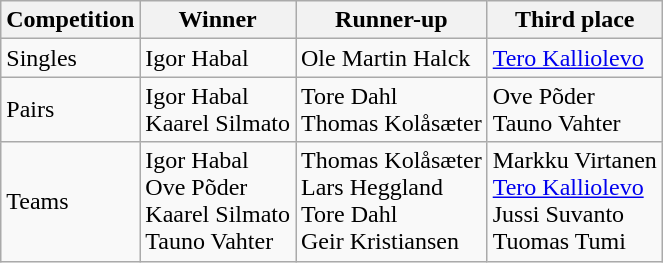<table class="wikitable" style="text-align: left;">
<tr>
<th>Competition</th>
<th>Winner</th>
<th>Runner-up</th>
<th>Third place</th>
</tr>
<tr>
<td>Singles</td>
<td> Igor Habal</td>
<td> Ole Martin Halck</td>
<td> <a href='#'>Tero Kalliolevo</a></td>
</tr>
<tr>
<td>Pairs</td>
<td> Igor Habal<br> Kaarel Silmato</td>
<td> Tore Dahl<br> Thomas Kolåsæter</td>
<td> Ove Põder<br> Tauno Vahter</td>
</tr>
<tr>
<td>Teams</td>
<td> Igor Habal<br> Ove Põder<br> Kaarel Silmato<br> Tauno Vahter</td>
<td> Thomas Kolåsæter<br> Lars Heggland<br> Tore Dahl<br> Geir Kristiansen</td>
<td> Markku Virtanen<br> <a href='#'>Tero Kalliolevo</a><br> Jussi Suvanto<br> Tuomas Tumi</td>
</tr>
</table>
